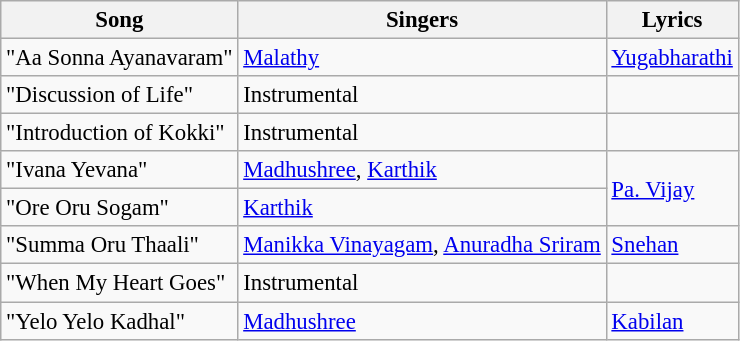<table class="wikitable" style="font-size:95%;">
<tr>
<th>Song</th>
<th>Singers</th>
<th>Lyrics</th>
</tr>
<tr>
<td>"Aa Sonna Ayanavaram"</td>
<td><a href='#'>Malathy</a></td>
<td><a href='#'>Yugabharathi</a></td>
</tr>
<tr>
<td>"Discussion of Life"</td>
<td>Instrumental</td>
<td></td>
</tr>
<tr>
<td>"Introduction of Kokki"</td>
<td>Instrumental</td>
<td></td>
</tr>
<tr>
<td>"Ivana Yevana"</td>
<td><a href='#'>Madhushree</a>, <a href='#'>Karthik</a></td>
<td rowspan=2><a href='#'>Pa. Vijay</a></td>
</tr>
<tr>
<td>"Ore Oru Sogam"</td>
<td><a href='#'>Karthik</a></td>
</tr>
<tr>
<td>"Summa Oru Thaali"</td>
<td><a href='#'>Manikka Vinayagam</a>, <a href='#'>Anuradha Sriram</a></td>
<td><a href='#'>Snehan</a></td>
</tr>
<tr>
<td>"When My Heart Goes"</td>
<td>Instrumental</td>
<td></td>
</tr>
<tr>
<td>"Yelo Yelo Kadhal"</td>
<td><a href='#'>Madhushree</a></td>
<td><a href='#'>Kabilan</a></td>
</tr>
</table>
